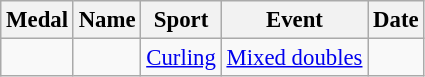<table class="wikitable sortable" style="font-size: 95%">
<tr>
<th>Medal</th>
<th>Name</th>
<th>Sport</th>
<th>Event</th>
<th>Date</th>
</tr>
<tr>
<td></td>
<td></td>
<td><a href='#'>Curling</a></td>
<td><a href='#'>Mixed doubles</a></td>
<td></td>
</tr>
</table>
